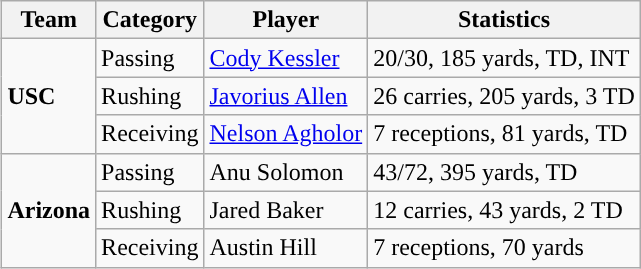<table class="wikitable" style="float: right;">
<tr>
<th>Team</th>
<th>Category</th>
<th>Player</th>
<th>Statistics</th>
</tr>
<tr>
<td rowspan=3><strong>USC</strong></td>
<td>Passing</td>
<td><a href='#'>Cody Kessler</a></td>
<td>20/30, 185 yards, TD, INT</td>
</tr>
<tr>
<td>Rushing</td>
<td><a href='#'>Javorius Allen</a></td>
<td>26 carries, 205 yards, 3 TD</td>
</tr>
<tr>
<td>Receiving</td>
<td><a href='#'>Nelson Agholor</a></td>
<td>7 receptions, 81 yards, TD</td>
</tr>
<tr>
<td rowspan=3><strong>Arizona</strong></td>
<td>Passing</td>
<td>Anu Solomon</td>
<td>43/72, 395 yards, TD</td>
</tr>
<tr>
<td>Rushing</td>
<td>Jared Baker</td>
<td>12 carries, 43 yards, 2 TD</td>
</tr>
<tr>
<td>Receiving</td>
<td>Austin Hill</td>
<td>7 receptions, 70 yards</td>
</tr>
</table>
